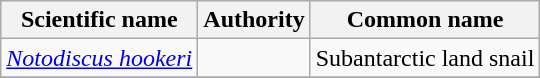<table class="wikitable sortable">
<tr>
<th>Scientific name</th>
<th>Authority</th>
<th>Common name</th>
</tr>
<tr>
<td><em><a href='#'>Notodiscus hookeri</a></em></td>
<td></td>
<td>Subantarctic land snail</td>
</tr>
<tr>
</tr>
</table>
